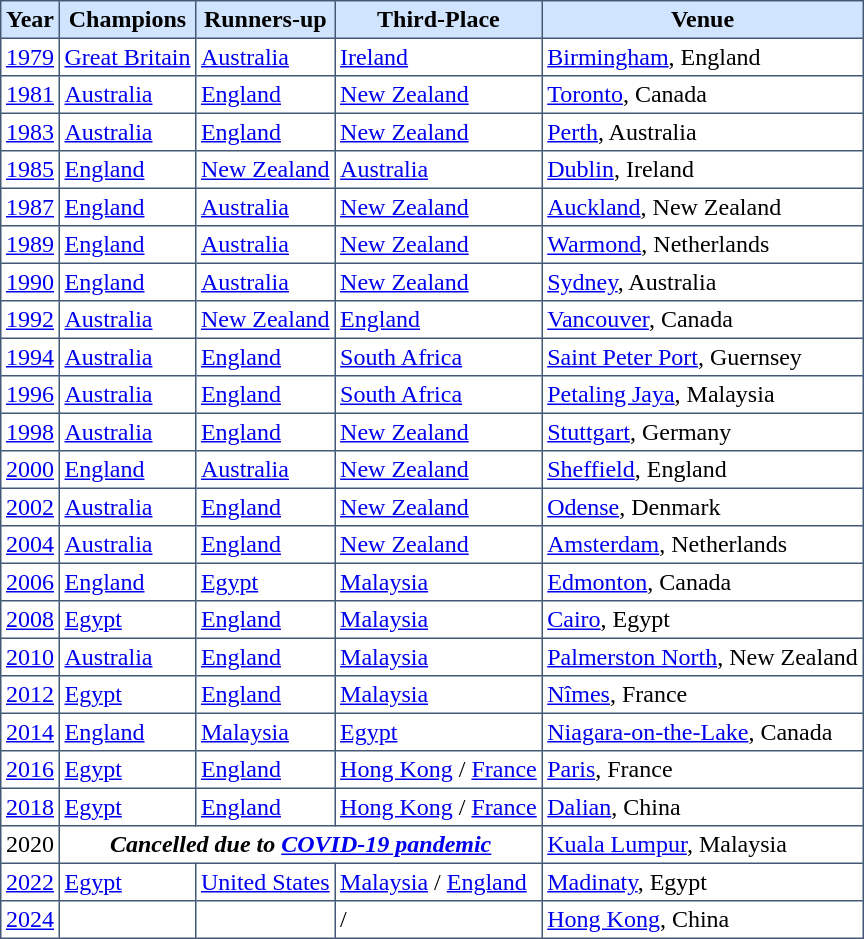<table cellpadding="3" cellspacing="4" border="1" style="border:#435877 solid 1px; border-collapse: collapse;">
<tr bgcolor="#d1e4fd">
<th>Year</th>
<th>Champions</th>
<th>Runners-up</th>
<th>Third-Place</th>
<th>Venue</th>
</tr>
<tr>
<td><a href='#'>1979</a></td>
<td> <a href='#'>Great Britain</a></td>
<td> <a href='#'>Australia</a></td>
<td> <a href='#'>Ireland</a></td>
<td> <a href='#'>Birmingham</a>, England</td>
</tr>
<tr>
<td><a href='#'>1981</a></td>
<td> <a href='#'>Australia</a></td>
<td> <a href='#'>England</a></td>
<td> <a href='#'>New Zealand</a></td>
<td> <a href='#'>Toronto</a>, Canada</td>
</tr>
<tr>
<td><a href='#'>1983</a></td>
<td> <a href='#'>Australia</a></td>
<td> <a href='#'>England</a></td>
<td> <a href='#'>New Zealand</a></td>
<td> <a href='#'>Perth</a>, Australia</td>
</tr>
<tr>
<td><a href='#'>1985</a></td>
<td> <a href='#'>England</a></td>
<td> <a href='#'>New Zealand</a></td>
<td> <a href='#'>Australia</a></td>
<td> <a href='#'>Dublin</a>, Ireland</td>
</tr>
<tr>
<td><a href='#'>1987</a></td>
<td> <a href='#'>England</a></td>
<td> <a href='#'>Australia</a></td>
<td> <a href='#'>New Zealand</a></td>
<td> <a href='#'>Auckland</a>, New Zealand</td>
</tr>
<tr>
<td><a href='#'>1989</a></td>
<td> <a href='#'>England</a></td>
<td> <a href='#'>Australia</a></td>
<td> <a href='#'>New Zealand</a></td>
<td> <a href='#'>Warmond</a>, Netherlands</td>
</tr>
<tr>
<td><a href='#'>1990</a></td>
<td> <a href='#'>England</a></td>
<td> <a href='#'>Australia</a></td>
<td> <a href='#'>New Zealand</a></td>
<td> <a href='#'>Sydney</a>, Australia</td>
</tr>
<tr>
<td><a href='#'>1992</a></td>
<td> <a href='#'>Australia</a></td>
<td> <a href='#'>New Zealand</a></td>
<td> <a href='#'>England</a></td>
<td> <a href='#'>Vancouver</a>, Canada</td>
</tr>
<tr>
<td><a href='#'>1994</a></td>
<td> <a href='#'>Australia</a></td>
<td> <a href='#'>England</a></td>
<td> <a href='#'>South Africa</a></td>
<td> <a href='#'>Saint Peter Port</a>, Guernsey</td>
</tr>
<tr>
<td><a href='#'>1996</a></td>
<td> <a href='#'>Australia</a></td>
<td> <a href='#'>England</a></td>
<td> <a href='#'>South Africa</a></td>
<td> <a href='#'>Petaling Jaya</a>, Malaysia</td>
</tr>
<tr>
<td><a href='#'>1998</a></td>
<td> <a href='#'>Australia</a></td>
<td> <a href='#'>England</a></td>
<td> <a href='#'>New Zealand</a></td>
<td> <a href='#'>Stuttgart</a>, Germany</td>
</tr>
<tr>
<td><a href='#'>2000</a></td>
<td> <a href='#'>England</a></td>
<td> <a href='#'>Australia</a></td>
<td> <a href='#'>New Zealand</a></td>
<td> <a href='#'>Sheffield</a>, England</td>
</tr>
<tr>
<td><a href='#'>2002</a></td>
<td> <a href='#'>Australia</a></td>
<td> <a href='#'>England</a></td>
<td> <a href='#'>New Zealand</a></td>
<td> <a href='#'>Odense</a>, Denmark</td>
</tr>
<tr>
<td><a href='#'>2004</a></td>
<td> <a href='#'>Australia</a></td>
<td> <a href='#'>England</a></td>
<td> <a href='#'>New Zealand</a></td>
<td> <a href='#'>Amsterdam</a>, Netherlands</td>
</tr>
<tr>
<td><a href='#'>2006</a></td>
<td> <a href='#'>England</a></td>
<td> <a href='#'>Egypt</a></td>
<td> <a href='#'>Malaysia</a></td>
<td> <a href='#'>Edmonton</a>, Canada</td>
</tr>
<tr>
<td><a href='#'>2008</a></td>
<td> <a href='#'>Egypt</a></td>
<td> <a href='#'>England</a></td>
<td> <a href='#'>Malaysia</a></td>
<td>  <a href='#'>Cairo</a>, Egypt</td>
</tr>
<tr>
<td><a href='#'>2010</a></td>
<td> <a href='#'>Australia</a></td>
<td> <a href='#'>England</a></td>
<td> <a href='#'>Malaysia</a></td>
<td> <a href='#'>Palmerston North</a>, New Zealand</td>
</tr>
<tr>
<td><a href='#'>2012</a></td>
<td> <a href='#'>Egypt</a></td>
<td> <a href='#'>England</a></td>
<td> <a href='#'>Malaysia</a></td>
<td> <a href='#'>Nîmes</a>, France</td>
</tr>
<tr>
<td><a href='#'>2014</a></td>
<td> <a href='#'>England</a></td>
<td> <a href='#'>Malaysia</a></td>
<td> <a href='#'>Egypt</a></td>
<td> <a href='#'>Niagara-on-the-Lake</a>, Canada</td>
</tr>
<tr>
<td><a href='#'>2016</a></td>
<td> <a href='#'>Egypt</a></td>
<td> <a href='#'>England</a></td>
<td> <a href='#'>Hong Kong</a> /  <a href='#'>France</a></td>
<td> <a href='#'>Paris</a>, France</td>
</tr>
<tr>
<td><a href='#'>2018</a></td>
<td> <a href='#'>Egypt</a></td>
<td> <a href='#'>England</a></td>
<td> <a href='#'>Hong Kong</a> /  <a href='#'>France</a></td>
<td> <a href='#'>Dalian</a>, China</td>
</tr>
<tr>
<td>2020</td>
<td colspan=3 align=center><strong><em>Cancelled due to <a href='#'>COVID-19 pandemic</a></em></strong></td>
<td> <a href='#'>Kuala Lumpur</a>, Malaysia</td>
</tr>
<tr>
<td><a href='#'>2022</a></td>
<td> <a href='#'>Egypt</a></td>
<td> <a href='#'>United States</a></td>
<td> <a href='#'>Malaysia</a> /  <a href='#'>England</a></td>
<td> <a href='#'>Madinaty</a>, Egypt</td>
</tr>
<tr>
<td><a href='#'>2024</a></td>
<td></td>
<td></td>
<td> / </td>
<td> <a href='#'>Hong Kong</a>, China</td>
</tr>
</table>
